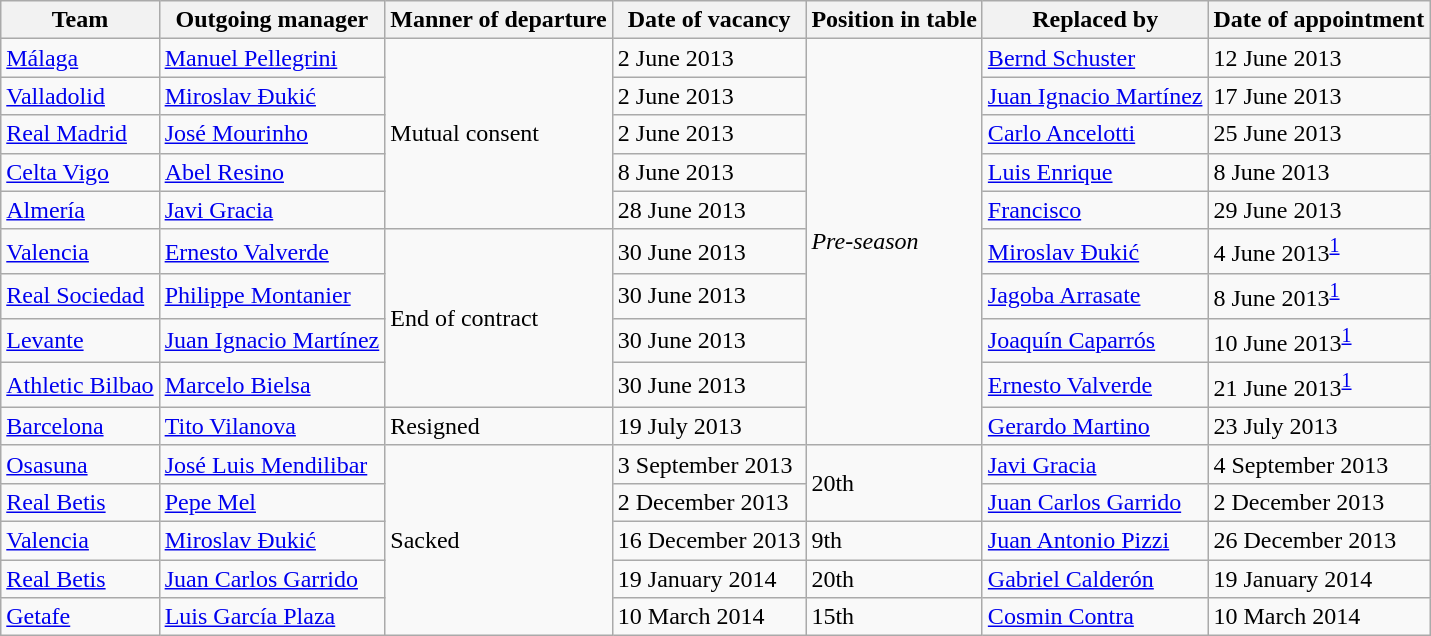<table class="wikitable sortable">
<tr>
<th>Team</th>
<th>Outgoing manager</th>
<th>Manner of departure</th>
<th>Date of vacancy</th>
<th>Position in table</th>
<th>Replaced by</th>
<th>Date of appointment</th>
</tr>
<tr>
<td><a href='#'>Málaga</a></td>
<td> <a href='#'>Manuel Pellegrini</a></td>
<td rowspan=5>Mutual consent</td>
<td>2 June 2013</td>
<td rowspan="10"><em>Pre-season</em></td>
<td> <a href='#'>Bernd Schuster</a></td>
<td>12 June 2013</td>
</tr>
<tr>
<td><a href='#'>Valladolid</a></td>
<td> <a href='#'>Miroslav Đukić</a></td>
<td>2 June 2013</td>
<td> <a href='#'>Juan Ignacio Martínez</a></td>
<td>17 June 2013</td>
</tr>
<tr>
<td><a href='#'>Real Madrid</a></td>
<td> <a href='#'>José Mourinho</a></td>
<td>2 June 2013</td>
<td> <a href='#'>Carlo Ancelotti</a></td>
<td>25 June 2013</td>
</tr>
<tr>
<td><a href='#'>Celta Vigo</a></td>
<td> <a href='#'>Abel Resino</a></td>
<td>8 June 2013</td>
<td> <a href='#'>Luis Enrique</a></td>
<td>8 June 2013</td>
</tr>
<tr>
<td><a href='#'>Almería</a></td>
<td> <a href='#'>Javi Gracia</a></td>
<td>28 June 2013</td>
<td> <a href='#'>Francisco</a></td>
<td>29 June 2013</td>
</tr>
<tr>
<td><a href='#'>Valencia</a></td>
<td> <a href='#'>Ernesto Valverde</a></td>
<td rowspan=4>End of contract</td>
<td>30 June 2013</td>
<td> <a href='#'>Miroslav Đukić</a></td>
<td>4 June 2013<sup><a href='#'>1</a></sup></td>
</tr>
<tr>
<td><a href='#'>Real Sociedad</a></td>
<td> <a href='#'>Philippe Montanier</a></td>
<td>30 June 2013</td>
<td> <a href='#'>Jagoba Arrasate</a></td>
<td>8 June 2013<sup><a href='#'>1</a></sup></td>
</tr>
<tr>
<td><a href='#'>Levante</a></td>
<td> <a href='#'>Juan Ignacio Martínez</a></td>
<td>30 June 2013</td>
<td> <a href='#'>Joaquín Caparrós</a></td>
<td>10 June 2013<sup><a href='#'>1</a></sup></td>
</tr>
<tr>
<td><a href='#'>Athletic Bilbao</a></td>
<td> <a href='#'>Marcelo Bielsa</a></td>
<td>30 June 2013</td>
<td> <a href='#'>Ernesto Valverde</a></td>
<td>21 June 2013<sup><a href='#'>1</a></sup></td>
</tr>
<tr>
<td><a href='#'>Barcelona</a></td>
<td> <a href='#'>Tito Vilanova</a></td>
<td>Resigned</td>
<td>19 July 2013</td>
<td> <a href='#'>Gerardo Martino</a></td>
<td>23 July 2013</td>
</tr>
<tr>
<td><a href='#'>Osasuna</a></td>
<td> <a href='#'>José Luis Mendilibar</a></td>
<td rowspan=5>Sacked</td>
<td>3 September 2013</td>
<td rowspan=2>20th</td>
<td> <a href='#'>Javi Gracia</a></td>
<td>4 September 2013</td>
</tr>
<tr>
<td><a href='#'>Real Betis</a></td>
<td> <a href='#'>Pepe Mel</a></td>
<td>2 December 2013</td>
<td> <a href='#'>Juan Carlos Garrido</a></td>
<td>2 December 2013</td>
</tr>
<tr>
<td><a href='#'>Valencia</a></td>
<td> <a href='#'>Miroslav Đukić</a></td>
<td>16 December 2013</td>
<td>9th</td>
<td> <a href='#'>Juan Antonio Pizzi</a></td>
<td>26 December 2013</td>
</tr>
<tr>
<td><a href='#'>Real Betis</a></td>
<td> <a href='#'>Juan Carlos Garrido</a></td>
<td>19 January 2014</td>
<td>20th</td>
<td> <a href='#'>Gabriel Calderón</a></td>
<td>19 January 2014</td>
</tr>
<tr>
<td><a href='#'>Getafe</a></td>
<td> <a href='#'>Luis García Plaza</a></td>
<td>10 March 2014</td>
<td>15th</td>
<td> <a href='#'>Cosmin Contra</a></td>
<td>10 March 2014</td>
</tr>
</table>
